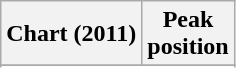<table class="wikitable sortable" border="1">
<tr>
<th>Chart (2011)</th>
<th>Peak<br>position</th>
</tr>
<tr>
</tr>
<tr>
</tr>
</table>
